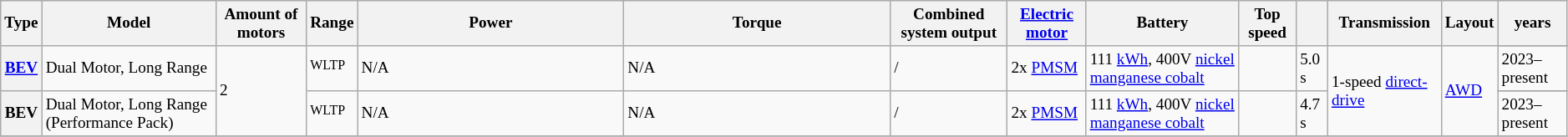<table class="wikitable" style="text-align:left; font-size:80%;">
<tr>
<th>Type</th>
<th>Model</th>
<th>Amount of motors</th>
<th>Range</th>
<th width="17%">Power</th>
<th width="17%">Torque</th>
<th>Combined system output</th>
<th><a href='#'>Electric motor</a></th>
<th>Battery</th>
<th>Top speed</th>
<th></th>
<th>Transmission</th>
<th>Layout</th>
<th> years</th>
</tr>
<tr>
<th rowspan="2"><a href='#'>BEV</a></th>
<td rowspan="2">Dual Motor, Long Range</td>
<td rowspan="4">2</td>
<td rowspan="2"><sup>WLTP</sup></td>
<td rowspan="2">N/A</td>
<td rowspan="2">N/A</td>
<td rowspan="2"> / </td>
<td rowspan="2">2x <a href='#'>PMSM</a></td>
<td rowspan="2">111 <a href='#'>kWh</a>, 400V <a href='#'>nickel manganese cobalt</a></td>
<td rowspan="2"></td>
<td rowspan="2">5.0 s</td>
<td rowspan="4">1-speed <a href='#'>direct-drive</a></td>
<td rowspan="4"><a href='#'>AWD</a></td>
</tr>
<tr>
<td rowspan="1">2023–present</td>
</tr>
<tr>
<th rowspan="2">BEV</th>
<td rowspan="2">Dual Motor, Long Range (Performance Pack)</td>
<td rowspan="2"><sup>WLTP</sup></td>
<td rowspan="2">N/A</td>
<td rowspan="2">N/A</td>
<td rowspan="2"> / </td>
<td rowspan="2">2x <a href='#'>PMSM</a></td>
<td rowspan="2">111 <a href='#'>kWh</a>, 400V <a href='#'>nickel manganese cobalt</a></td>
<td rowspan="2"></td>
<td rowspan="2">4.7 s</td>
</tr>
<tr>
<td rowspan="1">2023–present</td>
</tr>
<tr>
</tr>
</table>
